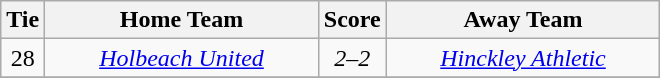<table class="wikitable" style="text-align:center;">
<tr>
<th width=20>Tie</th>
<th width=175>Home Team</th>
<th width=20>Score</th>
<th width=175>Away Team</th>
</tr>
<tr>
<td>28</td>
<td><em><a href='#'>Holbeach United</a></em></td>
<td><em>2–2</em></td>
<td><em><a href='#'>Hinckley Athletic</a></em></td>
</tr>
<tr>
</tr>
</table>
